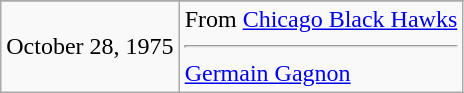<table class="wikitable">
<tr>
</tr>
<tr>
<td>October 28, 1975</td>
<td valign="top">From <a href='#'>Chicago Black Hawks</a><hr><a href='#'>Germain Gagnon</a></td>
</tr>
</table>
